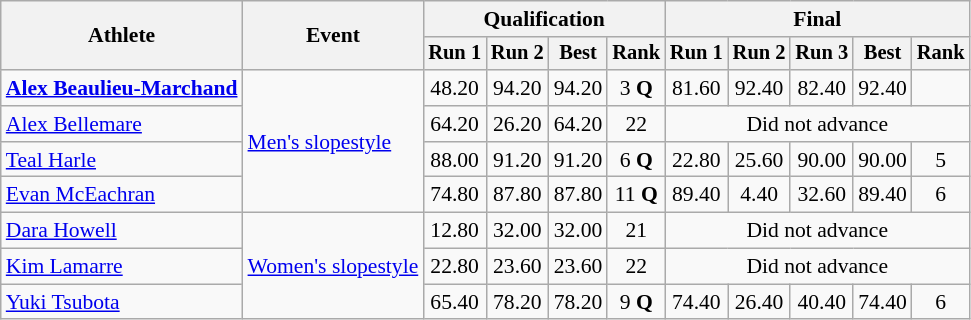<table class="wikitable" style="font-size:90%">
<tr>
<th rowspan="2">Athlete</th>
<th rowspan="2">Event</th>
<th colspan="4">Qualification</th>
<th colspan="5">Final</th>
</tr>
<tr style="font-size:95%">
<th>Run 1</th>
<th>Run 2</th>
<th>Best</th>
<th>Rank</th>
<th>Run 1</th>
<th>Run 2</th>
<th>Run 3</th>
<th>Best</th>
<th>Rank</th>
</tr>
<tr align=center>
<td align=left><strong><a href='#'>Alex Beaulieu-Marchand</a></strong></td>
<td rowspan="4" align="left"><a href='#'>Men's slopestyle</a></td>
<td>48.20</td>
<td>94.20</td>
<td>94.20</td>
<td>3 <strong>Q</strong></td>
<td>81.60</td>
<td>92.40</td>
<td>82.40</td>
<td>92.40</td>
<td></td>
</tr>
<tr align=center>
<td align=left><a href='#'>Alex Bellemare</a></td>
<td>64.20</td>
<td>26.20</td>
<td>64.20</td>
<td>22</td>
<td colspan=5>Did not advance</td>
</tr>
<tr align=center>
<td align=left><a href='#'>Teal Harle</a></td>
<td>88.00</td>
<td>91.20</td>
<td>91.20</td>
<td>6 <strong>Q</strong></td>
<td>22.80</td>
<td>25.60</td>
<td>90.00</td>
<td>90.00</td>
<td>5</td>
</tr>
<tr align=center>
<td align=left><a href='#'>Evan McEachran</a></td>
<td>74.80</td>
<td>87.80</td>
<td>87.80</td>
<td>11 <strong>Q</strong></td>
<td>89.40</td>
<td>4.40</td>
<td>32.60</td>
<td>89.40</td>
<td>6</td>
</tr>
<tr align=center>
<td align=left><a href='#'>Dara Howell</a></td>
<td align=left rowspan="3"><a href='#'>Women's slopestyle</a></td>
<td>12.80</td>
<td>32.00</td>
<td>32.00</td>
<td>21</td>
<td colspan=5>Did not advance</td>
</tr>
<tr align=center>
<td align=left><a href='#'>Kim Lamarre</a></td>
<td>22.80</td>
<td>23.60</td>
<td>23.60</td>
<td>22</td>
<td colspan=5>Did not advance</td>
</tr>
<tr align=center>
<td align=left><a href='#'>Yuki Tsubota</a></td>
<td>65.40</td>
<td>78.20</td>
<td>78.20</td>
<td>9 <strong>Q</strong></td>
<td>74.40</td>
<td>26.40</td>
<td>40.40</td>
<td>74.40</td>
<td>6</td>
</tr>
</table>
